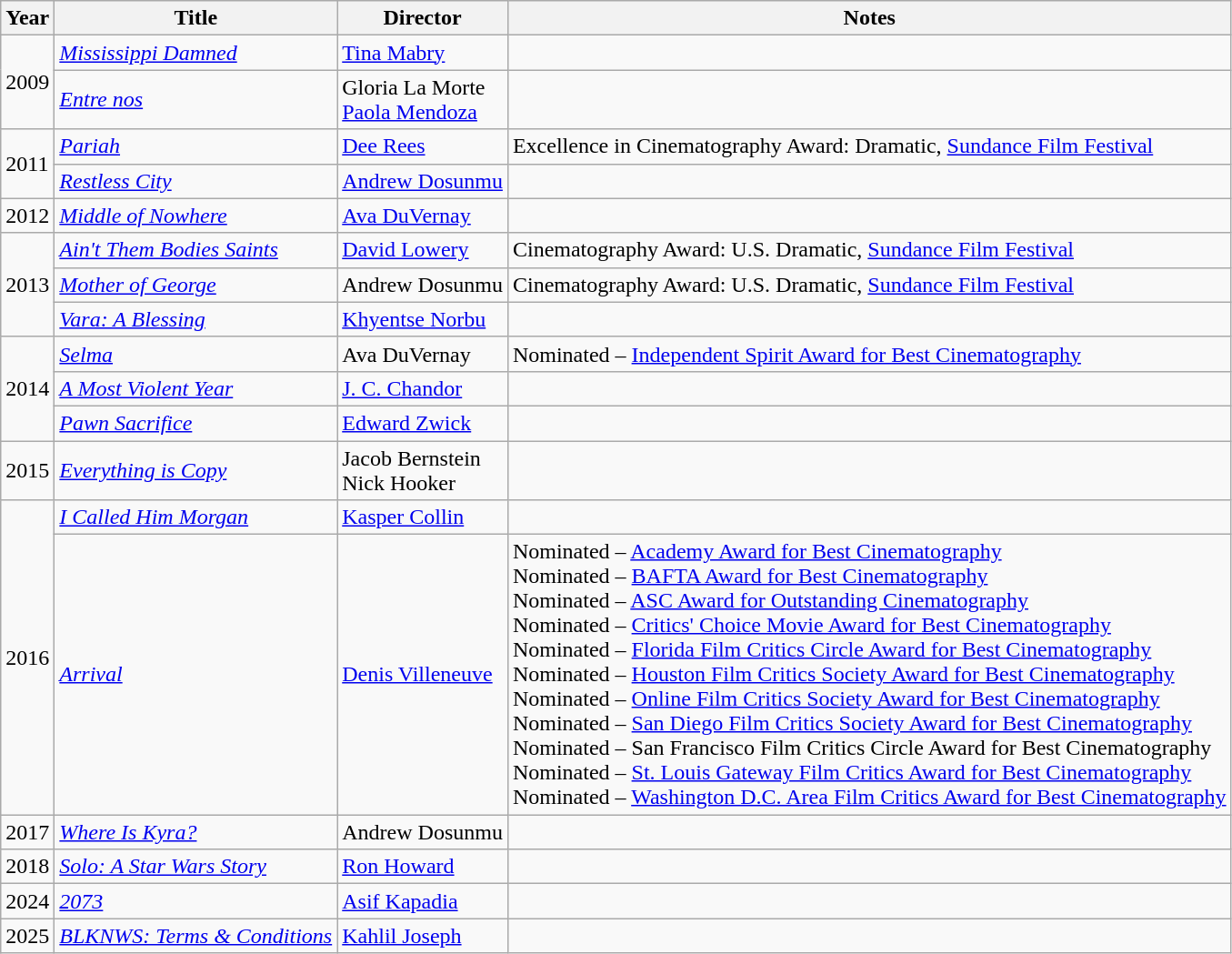<table class="wikitable">
<tr>
<th>Year</th>
<th>Title</th>
<th>Director</th>
<th>Notes</th>
</tr>
<tr>
<td rowspan=2>2009</td>
<td><em><a href='#'>Mississippi Damned</a></em></td>
<td><a href='#'>Tina Mabry</a></td>
<td></td>
</tr>
<tr>
<td><em><a href='#'>Entre nos</a></em></td>
<td>Gloria La Morte<br><a href='#'>Paola Mendoza</a></td>
<td></td>
</tr>
<tr>
<td rowspan=2>2011</td>
<td><em><a href='#'>Pariah</a></em></td>
<td><a href='#'>Dee Rees</a></td>
<td>Excellence in Cinematography Award: Dramatic, <a href='#'>Sundance Film Festival</a></td>
</tr>
<tr>
<td><em><a href='#'>Restless City</a></em></td>
<td><a href='#'>Andrew Dosunmu</a></td>
<td></td>
</tr>
<tr>
<td>2012</td>
<td><em><a href='#'>Middle of Nowhere</a></em></td>
<td><a href='#'>Ava DuVernay</a></td>
<td></td>
</tr>
<tr>
<td rowspan=3>2013</td>
<td><em><a href='#'>Ain't Them Bodies Saints</a></em></td>
<td><a href='#'>David Lowery</a></td>
<td>Cinematography Award: U.S. Dramatic, <a href='#'>Sundance Film Festival</a></td>
</tr>
<tr>
<td><em><a href='#'>Mother of George</a></em></td>
<td>Andrew Dosunmu</td>
<td>Cinematography Award: U.S. Dramatic, <a href='#'>Sundance Film Festival</a></td>
</tr>
<tr>
<td><em><a href='#'>Vara: A Blessing</a></em></td>
<td><a href='#'>Khyentse Norbu</a></td>
<td></td>
</tr>
<tr>
<td rowspan=3>2014</td>
<td><em><a href='#'>Selma</a></em></td>
<td>Ava DuVernay</td>
<td>Nominated – <a href='#'>Independent Spirit Award for Best Cinematography</a></td>
</tr>
<tr>
<td><em><a href='#'>A Most Violent Year</a></em></td>
<td><a href='#'>J. C. Chandor</a></td>
<td></td>
</tr>
<tr>
<td><em><a href='#'>Pawn Sacrifice</a></em></td>
<td><a href='#'>Edward Zwick</a></td>
<td></td>
</tr>
<tr>
<td>2015</td>
<td><em><a href='#'>Everything is Copy</a></em></td>
<td>Jacob Bernstein<br>Nick Hooker</td>
<td></td>
</tr>
<tr>
<td rowspan=2>2016</td>
<td><em><a href='#'>I Called Him Morgan</a></em></td>
<td><a href='#'>Kasper Collin</a></td>
<td></td>
</tr>
<tr>
<td><em><a href='#'>Arrival</a></em></td>
<td><a href='#'>Denis Villeneuve</a></td>
<td>Nominated – <a href='#'>Academy Award for Best Cinematography</a><br>Nominated – <a href='#'>BAFTA Award for Best Cinematography</a><br>Nominated – <a href='#'>ASC Award for Outstanding Cinematography</a><br>Nominated – <a href='#'>Critics' Choice Movie Award for Best Cinematography</a><br>Nominated – <a href='#'>Florida Film Critics Circle Award for Best Cinematography</a><br>Nominated – <a href='#'>Houston Film Critics Society Award for Best Cinematography</a><br>Nominated – <a href='#'>Online Film Critics Society Award for Best Cinematography</a><br>Nominated – <a href='#'>San Diego Film Critics Society Award for Best Cinematography</a><br>Nominated – San Francisco Film Critics Circle Award for Best Cinematography<br>Nominated – <a href='#'>St. Louis Gateway Film Critics Award for Best Cinematography</a><br>Nominated – <a href='#'>Washington D.C. Area Film Critics Award for Best Cinematography</a></td>
</tr>
<tr>
<td>2017</td>
<td><em><a href='#'>Where Is Kyra?</a></em></td>
<td>Andrew Dosunmu</td>
<td></td>
</tr>
<tr>
<td>2018</td>
<td><em><a href='#'>Solo: A Star Wars Story</a></em></td>
<td><a href='#'>Ron Howard</a></td>
<td></td>
</tr>
<tr>
<td>2024</td>
<td><em><a href='#'>2073</a></em></td>
<td><a href='#'>Asif Kapadia</a></td>
<td></td>
</tr>
<tr>
<td>2025</td>
<td><em><a href='#'>BLKNWS: Terms & Conditions</a></em></td>
<td><a href='#'>Kahlil Joseph</a></td>
<td></td>
</tr>
</table>
